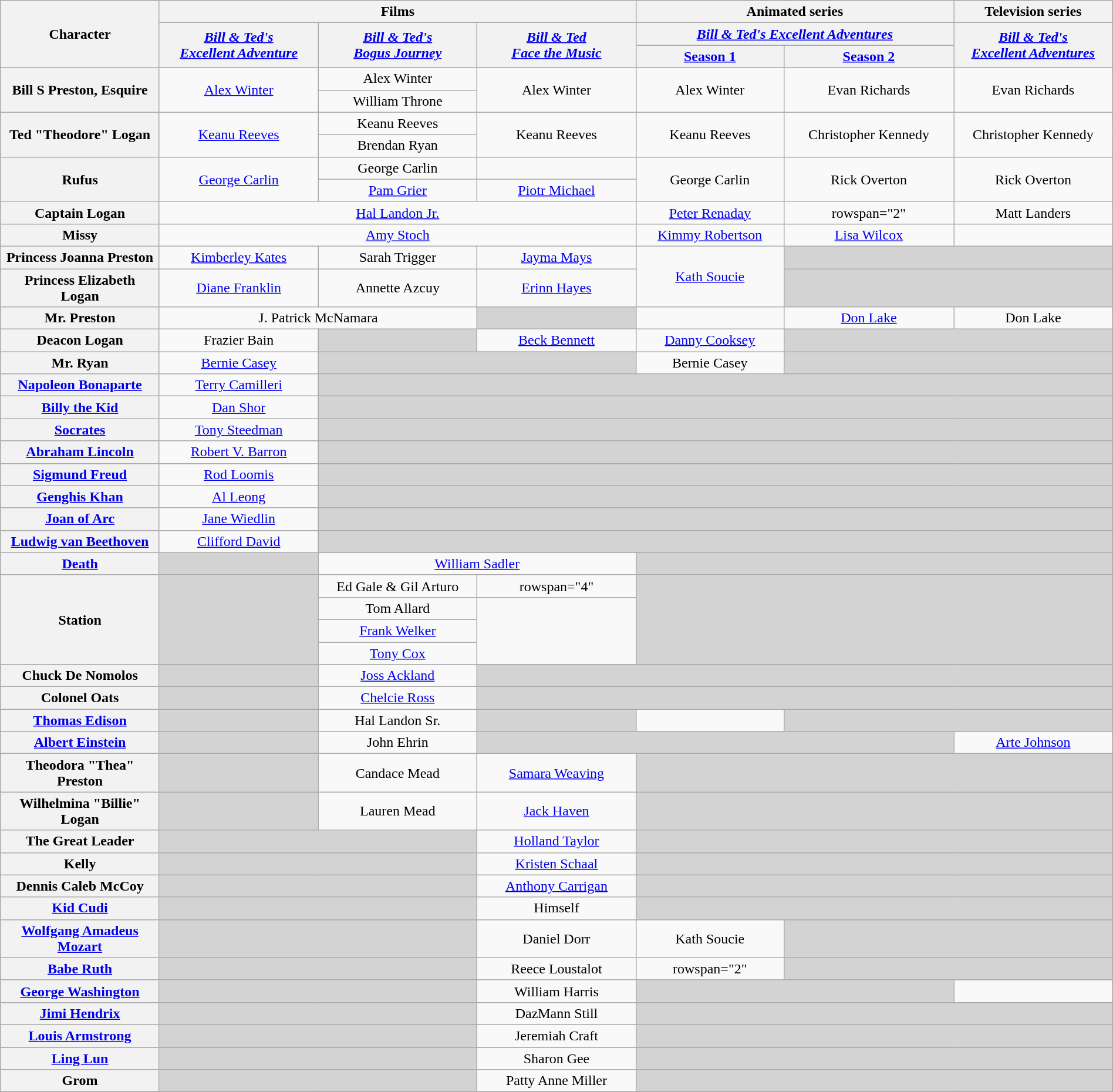<table class="wikitable" style="text-align:center; width:100%">
<tr>
<th rowspan="3" style="width:14%;">Character</th>
<th colspan="3" style="text-align:center;">Films</th>
<th colspan="2" style="text-align:center;">Animated series</th>
<th style="text-align:center;">Television series</th>
</tr>
<tr>
<th rowspan="2" style="text-align:center; width:14%;"><em><a href='#'>Bill & Ted's<br>Excellent Adventure</a></em></th>
<th rowspan="2" style="text-align:center; width:14%;"><em><a href='#'>Bill & Ted's<br>Bogus Journey</a></em></th>
<th rowspan="2" style="text-align:center; width:14%;"><em><a href='#'>Bill & Ted<br>Face the Music</a></em></th>
<th colspan="2" style="text-align:center; width:28%;"><em><a href='#'>Bill & Ted's Excellent Adventures</a></em></th>
<th rowspan="2" style="text-align:center; width:14%;"><em><a href='#'>Bill & Ted's<br>Excellent Adventures</a></em></th>
</tr>
<tr>
<th><a href='#'>Season 1</a></th>
<th><a href='#'>Season 2</a></th>
</tr>
<tr>
<th rowspan="2">Bill S Preston, Esquire</th>
<td rowspan="2"><a href='#'>Alex Winter</a></td>
<td>Alex Winter</td>
<td rowspan="2">Alex Winter</td>
<td rowspan="2">Alex Winter</td>
<td rowspan="2">Evan Richards</td>
<td rowspan="2">Evan Richards</td>
</tr>
<tr>
<td>William Throne</td>
</tr>
<tr>
<th rowspan="2">Ted "Theodore" Logan</th>
<td rowspan="2"><a href='#'>Keanu Reeves</a></td>
<td>Keanu Reeves</td>
<td rowspan="2">Keanu Reeves</td>
<td rowspan="2">Keanu Reeves</td>
<td rowspan="2">Christopher Kennedy</td>
<td rowspan="2">Christopher Kennedy</td>
</tr>
<tr>
<td>Brendan Ryan</td>
</tr>
<tr>
<th rowspan="2">Rufus</th>
<td rowspan="2"><a href='#'>George Carlin</a></td>
<td>George Carlin</td>
<td></td>
<td rowspan="2">George Carlin</td>
<td rowspan="2">Rick Overton</td>
<td rowspan="2">Rick Overton</td>
</tr>
<tr>
<td><a href='#'>Pam Grier</a></td>
<td><a href='#'>Piotr Michael</a></td>
</tr>
<tr>
<th>Captain Logan</th>
<td colspan="3"><a href='#'>Hal Landon Jr.</a></td>
<td><a href='#'>Peter Renaday</a></td>
<td>rowspan="2" </td>
<td>Matt Landers</td>
</tr>
<tr>
<th>Missy</th>
<td colspan="3"><a href='#'>Amy Stoch</a></td>
<td><a href='#'>Kimmy Robertson</a></td>
<td><a href='#'>Lisa Wilcox</a></td>
</tr>
<tr>
<th>Princess Joanna Preston</th>
<td><a href='#'>Kimberley Kates</a></td>
<td>Sarah Trigger</td>
<td><a href='#'>Jayma Mays</a></td>
<td rowspan="2"><a href='#'>Kath Soucie</a></td>
<td colspan="2" style="background:#d3d3d3;"></td>
</tr>
<tr>
<th>Princess Elizabeth Logan</th>
<td><a href='#'>Diane Franklin</a></td>
<td>Annette Azcuy</td>
<td><a href='#'>Erinn Hayes</a></td>
<td colspan="2" style="background:#d3d3d3;"></td>
</tr>
<tr>
<th>Mr. Preston</th>
<td colspan="2">J. Patrick McNamara</td>
<td style="background:#d3d3d3;"></td>
<td></td>
<td><a href='#'>Don Lake</a></td>
<td>Don Lake</td>
</tr>
<tr>
<th>Deacon Logan</th>
<td>Frazier Bain</td>
<td style="background:#d3d3d3;"></td>
<td><a href='#'>Beck Bennett</a></td>
<td><a href='#'>Danny Cooksey</a></td>
<td colspan="2" style="background:#d3d3d3;"></td>
</tr>
<tr>
<th>Mr. Ryan</th>
<td><a href='#'>Bernie Casey</a></td>
<td colspan="2" style="background:#d3d3d3;"></td>
<td>Bernie Casey</td>
<td colspan="2" style="background:#d3d3d3;"></td>
</tr>
<tr>
<th><a href='#'>Napoleon Bonaparte</a></th>
<td><a href='#'>Terry Camilleri</a></td>
<td colspan="5" style="background:#d3d3d3;"></td>
</tr>
<tr>
<th><a href='#'>Billy the Kid</a></th>
<td><a href='#'>Dan Shor</a></td>
<td colspan="5" style="background:#d3d3d3;"></td>
</tr>
<tr>
<th><a href='#'>Socrates</a></th>
<td><a href='#'>Tony Steedman</a></td>
<td colspan="5" style="background:#d3d3d3;"></td>
</tr>
<tr>
<th><a href='#'>Abraham Lincoln</a></th>
<td><a href='#'>Robert V. Barron</a></td>
<td colspan="5" style="background:#d3d3d3;"></td>
</tr>
<tr>
<th><a href='#'>Sigmund Freud</a></th>
<td><a href='#'>Rod Loomis</a></td>
<td colspan="5" style="background:#d3d3d3;"></td>
</tr>
<tr>
<th><a href='#'>Genghis Khan</a></th>
<td><a href='#'>Al Leong</a></td>
<td colspan="5" style="background:#d3d3d3;"></td>
</tr>
<tr>
<th><a href='#'>Joan of Arc</a></th>
<td><a href='#'>Jane Wiedlin</a></td>
<td colspan="5" style="background:#d3d3d3;"></td>
</tr>
<tr>
<th><a href='#'>Ludwig van Beethoven</a></th>
<td><a href='#'>Clifford David</a></td>
<td colspan="5" style="background:#d3d3d3;"></td>
</tr>
<tr>
<th><a href='#'>Death<br></a></th>
<td style="background:#d3d3d3;"></td>
<td colspan="2"><a href='#'>William Sadler</a></td>
<td colspan="3" style="background:#d3d3d3;"></td>
</tr>
<tr>
<th rowspan="4">Station</th>
<td rowspan="4" style="background:#d3d3d3;"></td>
<td>Ed Gale & Gil Arturo</td>
<td>rowspan="4" </td>
<td rowspan="4" colspan="3" style="background:#d3d3d3;"></td>
</tr>
<tr>
<td>Tom Allard</td>
</tr>
<tr>
<td><a href='#'>Frank Welker</a></td>
</tr>
<tr>
<td><a href='#'>Tony Cox</a></td>
</tr>
<tr>
<th>Chuck De Nomolos</th>
<td style="background:#d3d3d3;"></td>
<td><a href='#'>Joss Ackland</a></td>
<td colspan="4" style="background:#d3d3d3;"></td>
</tr>
<tr>
<th>Colonel Oats</th>
<td style="background:#d3d3d3;"></td>
<td><a href='#'>Chelcie Ross</a></td>
<td colspan="4" style="background:#d3d3d3;"></td>
</tr>
<tr>
<th><a href='#'>Thomas Edison</a></th>
<td style="background:#d3d3d3;"></td>
<td>Hal Landon Sr.</td>
<td style="background:#d3d3d3;"></td>
<td></td>
<td colspan="3" style="background:#d3d3d3;"></td>
</tr>
<tr>
<th><a href='#'>Albert Einstein</a></th>
<td style="background:#d3d3d3;"></td>
<td>John Ehrin</td>
<td colspan="3" style="background:#d3d3d3;"></td>
<td><a href='#'>Arte Johnson</a></td>
</tr>
<tr>
<th>Theodora "Thea" Preston</th>
<td style="background:#d3d3d3;"></td>
<td>Candace Mead</td>
<td><a href='#'>Samara Weaving</a></td>
<td colspan="3" style="background:#d3d3d3;"></td>
</tr>
<tr>
<th>Wilhelmina "Billie" Logan</th>
<td style="background:#d3d3d3;"></td>
<td>Lauren Mead</td>
<td><a href='#'>Jack Haven</a></td>
<td colspan="3" style="background:#d3d3d3;"></td>
</tr>
<tr>
<th>The Great Leader</th>
<td colspan="2" style="background:#d3d3d3;"></td>
<td><a href='#'>Holland Taylor</a></td>
<td colspan="3" style="background:#d3d3d3;"></td>
</tr>
<tr>
<th>Kelly</th>
<td colspan="2" style="background:#d3d3d3;"></td>
<td><a href='#'>Kristen Schaal</a></td>
<td colspan="3" style="background:#d3d3d3;"></td>
</tr>
<tr>
<th>Dennis Caleb McCoy</th>
<td colspan="2" style="background:#d3d3d3;"></td>
<td><a href='#'>Anthony Carrigan</a></td>
<td colspan="3" style="background:#d3d3d3;"></td>
</tr>
<tr>
<th><a href='#'>Kid Cudi</a></th>
<td colspan="2" style="background:#d3d3d3;"></td>
<td>Himself</td>
<td colspan="3" style="background:#d3d3d3;"></td>
</tr>
<tr>
<th><a href='#'>Wolfgang Amadeus Mozart</a></th>
<td colspan="2" style="background:#d3d3d3;"></td>
<td>Daniel Dorr</td>
<td>Kath Soucie</td>
<td colspan="2" style="background:#d3d3d3;"></td>
</tr>
<tr>
<th><a href='#'>Babe Ruth</a></th>
<td colspan="2" style="background:#d3d3d3;"></td>
<td>Reece Loustalot</td>
<td>rowspan="2" </td>
<td colspan="2" style="background:#d3d3d3;"></td>
</tr>
<tr>
<th><a href='#'>George Washington</a></th>
<td colspan="2" style="background:#d3d3d3;"></td>
<td>William Harris</td>
<td colspan="2" style="background:#d3d3d3;"></td>
</tr>
<tr>
<th><a href='#'>Jimi Hendrix</a></th>
<td colspan="2" style="background:#d3d3d3;"></td>
<td>DazMann Still</td>
<td colspan="3" style="background:#d3d3d3;"></td>
</tr>
<tr>
<th><a href='#'>Louis Armstrong</a></th>
<td colspan="2" style="background:#d3d3d3;"></td>
<td>Jeremiah Craft</td>
<td colspan="3" style="background:#d3d3d3;"></td>
</tr>
<tr>
<th><a href='#'>Ling Lun</a></th>
<td colspan="2" style="background:#d3d3d3;"></td>
<td>Sharon Gee</td>
<td colspan="3" style="background:#d3d3d3;"></td>
</tr>
<tr>
<th>Grom</th>
<td colspan="2" style="background:#d3d3d3;"></td>
<td>Patty Anne Miller</td>
<td colspan="3" style="background:#d3d3d3;"></td>
</tr>
</table>
